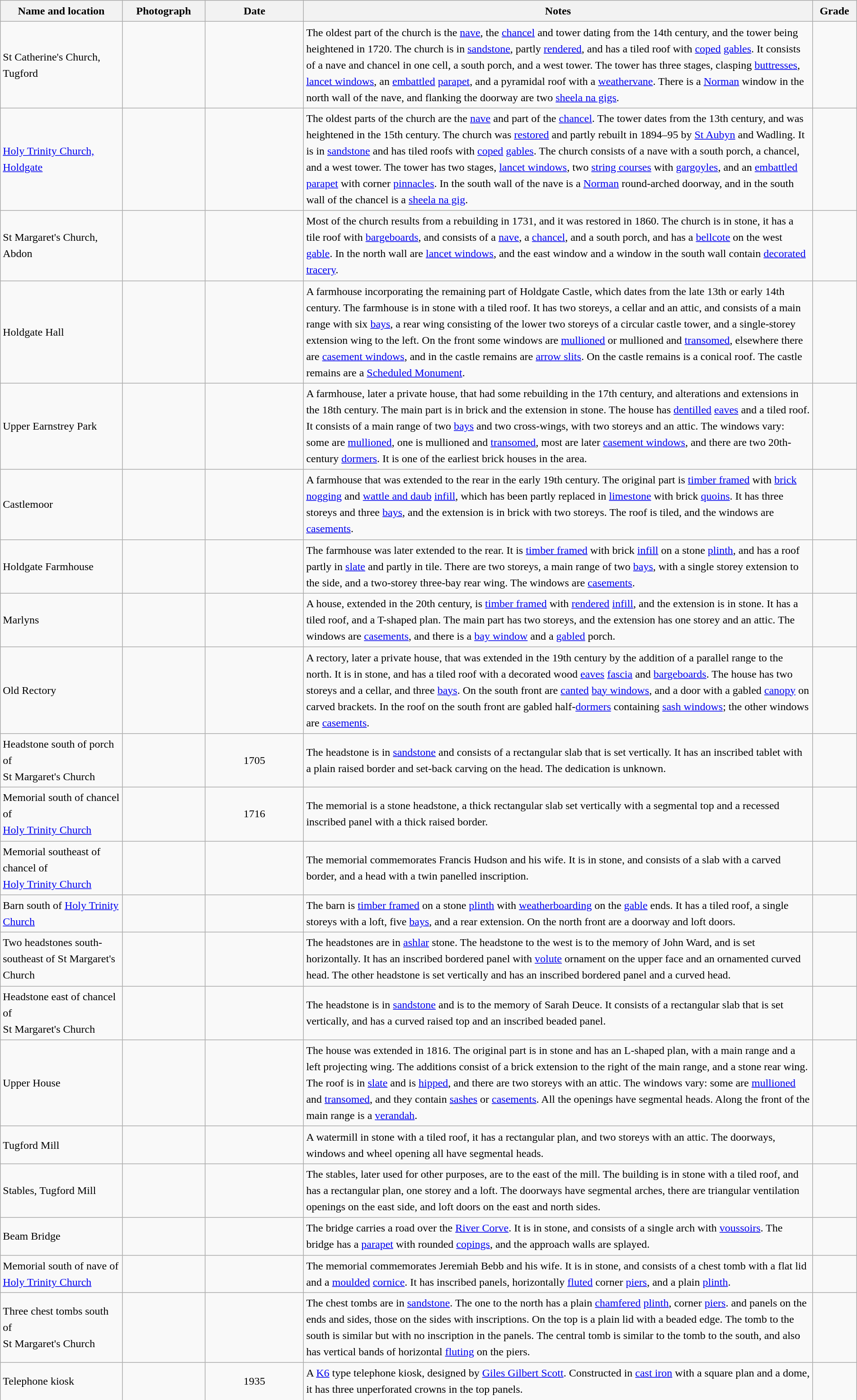<table class="wikitable sortable plainrowheaders" style="width:100%; border:0; text-align:left; line-height:150%;">
<tr>
<th scope="col"  style="width:150px">Name and location</th>
<th scope="col"  style="width:100px" class="unsortable">Photograph</th>
<th scope="col"  style="width:120px">Date</th>
<th scope="col"  style="width:650px" class="unsortable">Notes</th>
<th scope="col"  style="width:50px">Grade</th>
</tr>
<tr>
<td>St Catherine's Church, Tugford<br><small></small></td>
<td></td>
<td align="center"></td>
<td>The oldest part of the church is the <a href='#'>nave</a>, the <a href='#'>chancel</a> and tower dating from the 14th century, and the tower being heightened in 1720.  The church is in <a href='#'>sandstone</a>, partly <a href='#'>rendered</a>, and has a tiled roof with <a href='#'>coped</a> <a href='#'>gables</a>.  It consists of a nave and chancel in one cell, a south porch, and a west tower.  The tower has three stages, clasping <a href='#'>buttresses</a>, <a href='#'>lancet windows</a>, an <a href='#'>embattled</a> <a href='#'>parapet</a>, and a pyramidal roof with a <a href='#'>weathervane</a>.  There is a <a href='#'>Norman</a> window in the north wall of the nave, and flanking the doorway are two <a href='#'>sheela na gigs</a>.</td>
<td align="center" ></td>
</tr>
<tr>
<td><a href='#'>Holy Trinity Church, Holdgate</a><br><small></small></td>
<td></td>
<td align="center"></td>
<td>The oldest parts of the church are the <a href='#'>nave</a> and part of the <a href='#'>chancel</a>.  The tower dates from the 13th century, and was heightened in the 15th century.  The church was <a href='#'>restored</a> and partly rebuilt in 1894–95 by <a href='#'>St Aubyn</a> and Wadling.  It is in <a href='#'>sandstone</a> and has tiled roofs with <a href='#'>coped</a> <a href='#'>gables</a>.  The church consists of a nave with a south porch, a chancel, and a west tower.  The tower has two stages, <a href='#'>lancet windows</a>, two <a href='#'>string courses</a> with <a href='#'>gargoyles</a>, and an <a href='#'>embattled</a> <a href='#'>parapet</a> with corner <a href='#'>pinnacles</a>.  In the south wall of the nave is a <a href='#'>Norman</a> round-arched doorway, and in the south wall of the chancel is a <a href='#'>sheela na gig</a>.</td>
<td align="center" ></td>
</tr>
<tr>
<td>St Margaret's Church, Abdon<br><small></small></td>
<td></td>
<td align="center"></td>
<td>Most of the church results from a rebuilding in 1731, and it was restored in 1860.  The church is in stone, it has a tile roof with <a href='#'>bargeboards</a>, and consists of a <a href='#'>nave</a>, a <a href='#'>chancel</a>, and a south porch, and has a <a href='#'>bellcote</a> on the west <a href='#'>gable</a>.  In the north wall are <a href='#'>lancet windows</a>, and the east window and a window in the south wall contain <a href='#'>decorated</a> <a href='#'>tracery</a>.</td>
<td align="center" ></td>
</tr>
<tr>
<td>Holdgate Hall<br><small></small></td>
<td></td>
<td align="center"></td>
<td>A farmhouse incorporating the remaining part of Holdgate Castle, which dates from the late 13th or early 14th century.  The farmhouse is in stone with a tiled roof.  It has two storeys, a cellar and an attic, and consists of a main range with six <a href='#'>bays</a>, a rear wing consisting of the lower two storeys of a circular castle tower, and a single-storey extension wing to the left.  On the front some windows are <a href='#'>mullioned</a> or mullioned and <a href='#'>transomed</a>, elsewhere there are <a href='#'>casement windows</a>, and in the castle remains are <a href='#'>arrow slits</a>.  On the castle remains is a conical roof.  The castle remains are a <a href='#'>Scheduled Monument</a>.</td>
<td align="center" ></td>
</tr>
<tr>
<td>Upper Earnstrey Park<br><small></small></td>
<td></td>
<td align="center"></td>
<td>A farmhouse, later a private house, that had some rebuilding in the 17th century, and alterations and extensions in the 18th century.  The main part is in brick and the extension in stone.  The house has <a href='#'>dentilled</a> <a href='#'>eaves</a> and a tiled roof.  It consists of a main range of two <a href='#'>bays</a> and two cross-wings, with two storeys and an attic.  The windows vary: some are <a href='#'>mullioned</a>, one is mullioned and <a href='#'>transomed</a>, most are later <a href='#'>casement windows</a>, and there are two 20th-century <a href='#'>dormers</a>.  It is one of the earliest brick houses in the area.</td>
<td align="center" ></td>
</tr>
<tr>
<td>Castlemoor<br><small></small></td>
<td></td>
<td align="center"></td>
<td>A farmhouse that was extended to the rear in the early 19th century.  The original part is <a href='#'>timber framed</a> with <a href='#'>brick nogging</a> and <a href='#'>wattle and daub</a> <a href='#'>infill</a>, which has been partly replaced in <a href='#'>limestone</a> with brick <a href='#'>quoins</a>.  It has three storeys and three <a href='#'>bays</a>, and the extension is in brick with two storeys.  The roof is tiled, and the windows are <a href='#'>casements</a>.</td>
<td align="center" ></td>
</tr>
<tr>
<td>Holdgate Farmhouse<br><small></small></td>
<td></td>
<td align="center"></td>
<td>The farmhouse was later extended to the rear.  It is <a href='#'>timber framed</a> with brick <a href='#'>infill</a> on a stone <a href='#'>plinth</a>, and has a roof partly in <a href='#'>slate</a> and partly in tile.  There are two storeys, a main range of two <a href='#'>bays</a>, with a single storey extension to the side, and a two-storey three-bay rear wing.  The windows are <a href='#'>casements</a>.</td>
<td align="center" ></td>
</tr>
<tr>
<td>Marlyns<br><small></small></td>
<td></td>
<td align="center"></td>
<td>A house, extended in the 20th century, is <a href='#'>timber framed</a> with <a href='#'>rendered</a> <a href='#'>infill</a>, and the extension is in stone.  It has a tiled roof, and a T-shaped plan.  The main part has two storeys, and the extension has one storey and an attic.  The windows are <a href='#'>casements</a>, and there is a <a href='#'>bay window</a> and a <a href='#'>gabled</a> porch.</td>
<td align="center" ></td>
</tr>
<tr>
<td>Old Rectory<br><small></small></td>
<td></td>
<td align="center"></td>
<td>A rectory, later a private house, that was extended in the 19th century by the addition of a parallel range to the north.  It is in stone, and has a tiled roof with a decorated wood <a href='#'>eaves</a> <a href='#'>fascia</a> and <a href='#'>bargeboards</a>.  The house has two storeys and a cellar, and three <a href='#'>bays</a>.  On the south front are <a href='#'>canted</a> <a href='#'>bay windows</a>, and a door with a gabled <a href='#'>canopy</a> on carved brackets.  In the roof on the south front are gabled half-<a href='#'>dormers</a> containing <a href='#'>sash windows</a>; the other windows are <a href='#'>casements</a>.</td>
<td align="center" ></td>
</tr>
<tr>
<td>Headstone south of porch of<br>St Margaret's Church<br><small></small></td>
<td></td>
<td align="center">1705</td>
<td>The headstone is in <a href='#'>sandstone</a> and consists of a rectangular slab that is set vertically.  It has an inscribed tablet with a plain raised border and set-back carving on the head.  The dedication is unknown.</td>
<td align="center" ></td>
</tr>
<tr>
<td>Memorial south of chancel of<br><a href='#'>Holy Trinity Church</a><br><small></small></td>
<td></td>
<td align="center">1716</td>
<td>The memorial is a stone headstone, a thick rectangular slab set vertically with a segmental top and a recessed inscribed panel with a thick raised border.</td>
<td align="center" ></td>
</tr>
<tr>
<td>Memorial southeast of chancel of<br><a href='#'>Holy Trinity Church</a><br><small></small></td>
<td></td>
<td align="center"></td>
<td>The memorial commemorates Francis Hudson and his wife.  It is in stone, and consists of a slab with a carved border, and a head with a twin panelled inscription.</td>
<td align="center" ></td>
</tr>
<tr>
<td>Barn south of <a href='#'>Holy Trinity Church</a><br><small></small></td>
<td></td>
<td align="center"></td>
<td>The barn is <a href='#'>timber framed</a> on a stone <a href='#'>plinth</a> with <a href='#'>weatherboarding</a> on the <a href='#'>gable</a> ends.  It has a tiled roof, a single storeys with a loft, five <a href='#'>bays</a>, and a rear extension.  On the north front are a doorway and loft doors.</td>
<td align="center" ></td>
</tr>
<tr>
<td>Two headstones south-southeast of St Margaret's Church<br><small></small></td>
<td></td>
<td align="center"></td>
<td>The headstones are in <a href='#'>ashlar</a> stone.  The headstone to the west is to the memory of John Ward, and is set horizontally.  It has an inscribed bordered panel with <a href='#'>volute</a> ornament on the upper face and an ornamented curved head.  The other headstone is set vertically and has an inscribed bordered panel and a curved head.</td>
<td align="center" ></td>
</tr>
<tr>
<td>Headstone east of chancel of<br>St Margaret's Church<br><small></small></td>
<td></td>
<td align="center"></td>
<td>The headstone is in <a href='#'>sandstone</a> and is to the memory of Sarah Deuce.  It consists of a rectangular slab that is set vertically, and has a curved raised top and an inscribed beaded panel.</td>
<td align="center" ></td>
</tr>
<tr>
<td>Upper House<br><small></small></td>
<td></td>
<td align="center"></td>
<td>The house was extended in 1816.  The original part is in stone and has an L-shaped plan, with a main range and a left projecting wing.  The additions consist of a brick extension to the right of the main range, and a stone rear wing.  The roof is in <a href='#'>slate</a> and is <a href='#'>hipped</a>, and there are two storeys with an attic.  The windows vary: some are <a href='#'>mullioned</a> and <a href='#'>transomed</a>, and they contain <a href='#'>sashes</a> or <a href='#'>casements</a>.  All the openings have segmental heads.  Along the front of the main range is a <a href='#'>verandah</a>.</td>
<td align="center" ></td>
</tr>
<tr>
<td>Tugford Mill<br><small></small></td>
<td></td>
<td align="center"></td>
<td>A watermill in stone with a tiled roof, it has a rectangular plan, and two storeys with an attic.  The doorways, windows and wheel opening all have segmental heads.</td>
<td align="center" ></td>
</tr>
<tr>
<td>Stables, Tugford Mill<br><small></small></td>
<td></td>
<td align="center"></td>
<td>The stables, later used for other purposes, are to the east of the mill.  The building is in stone with a tiled roof, and has a rectangular plan, one storey and a loft.  The doorways have segmental arches, there are triangular ventilation openings on the east side, and loft doors on the east and north sides.</td>
<td align="center" ></td>
</tr>
<tr>
<td>Beam Bridge<br><small></small></td>
<td></td>
<td align="center"></td>
<td>The bridge carries a road over the <a href='#'>River Corve</a>.  It is in stone, and consists of a single arch with <a href='#'>voussoirs</a>.  The bridge has a <a href='#'>parapet</a> with rounded <a href='#'>copings</a>, and the approach walls are splayed.</td>
<td align="center" ></td>
</tr>
<tr>
<td>Memorial south of nave of<br><a href='#'>Holy Trinity Church</a><br><small></small></td>
<td></td>
<td align="center"></td>
<td>The memorial commemorates Jeremiah Bebb and his wife.  It is in stone, and consists of a chest tomb with a flat lid and a <a href='#'>moulded</a> <a href='#'>cornice</a>.  It has inscribed panels, horizontally <a href='#'>fluted</a> corner <a href='#'>piers</a>, and a plain <a href='#'>plinth</a>.</td>
<td align="center" ></td>
</tr>
<tr>
<td>Three chest tombs south of<br>St Margaret's Church<br><small></small></td>
<td></td>
<td align="center"></td>
<td>The chest tombs are in <a href='#'>sandstone</a>.  The one to the north has a plain <a href='#'>chamfered</a> <a href='#'>plinth</a>, corner <a href='#'>piers</a>. and panels on the ends and sides, those on the sides with inscriptions.  On the top is a plain lid with a beaded edge.  The tomb to the south is similar but with no inscription in the panels.  The central tomb is similar to the tomb to the south, and also has vertical bands of horizontal <a href='#'>fluting</a> on the piers.</td>
<td align="center" ></td>
</tr>
<tr>
<td>Telephone kiosk<br><small></small></td>
<td></td>
<td align="center">1935</td>
<td>A <a href='#'>K6</a> type telephone kiosk, designed by <a href='#'>Giles Gilbert Scott</a>.  Constructed in <a href='#'>cast iron</a> with a square plan and a dome, it has three unperforated crowns in the top panels.</td>
<td align="center" ></td>
</tr>
<tr>
</tr>
</table>
